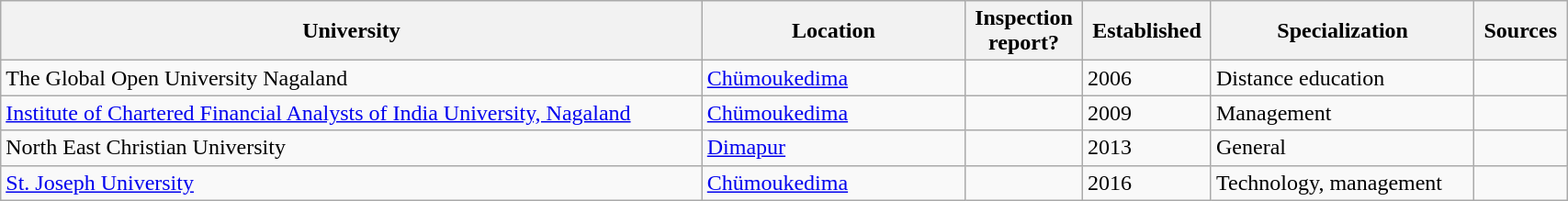<table class="wikitable sortable collapsible plainrowheaders" border="1" style="text-align:left; width:90%">
<tr>
<th scope="col" style="width: 40%;">University</th>
<th scope="col" style="width: 15%;">Location</th>
<th scope="col" style="width: 5%;">Inspection report?</th>
<th scope="col" style="width: 5%;">Established</th>
<th scope="col" style="width: 15%;">Specialization</th>
<th scope="col" style="width: 5%;" class="unsortable">Sources</th>
</tr>
<tr>
<td>The Global Open University Nagaland</td>
<td><a href='#'>Chümoukedima</a></td>
<td></td>
<td>2006</td>
<td>Distance education</td>
<td></td>
</tr>
<tr>
<td><a href='#'>Institute of Chartered Financial Analysts of India University, Nagaland</a></td>
<td><a href='#'>Chümoukedima</a></td>
<td><wbr></td>
<td>2009</td>
<td>Management</td>
<td></td>
</tr>
<tr>
<td>North East Christian University</td>
<td><a href='#'>Dimapur</a></td>
<td></td>
<td>2013</td>
<td>General</td>
<td></td>
</tr>
<tr>
<td><a href='#'>St. Joseph University</a></td>
<td><a href='#'>Chümoukedima</a></td>
<td></td>
<td>2016</td>
<td>Technology, management</td>
<td></td>
</tr>
</table>
